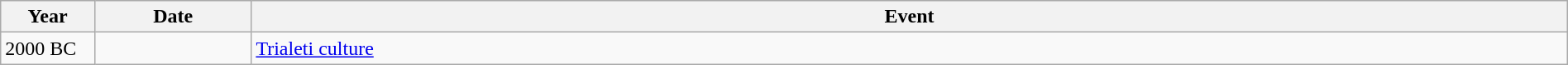<table class="wikitable" width="100%">
<tr>
<th style="width:6%">Year</th>
<th style="width:10%">Date</th>
<th>Event</th>
</tr>
<tr>
<td>2000 BC</td>
<td></td>
<td><a href='#'>Trialeti culture</a></td>
</tr>
</table>
